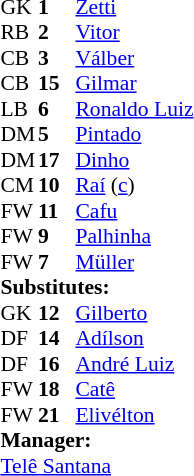<table style="font-size:90%; margin:0.2em auto;" cellspacing="0" cellpadding="0">
<tr>
<th width="25"></th>
<th width="25"></th>
</tr>
<tr>
<td>GK</td>
<td><strong>1</strong></td>
<td> <a href='#'>Zetti</a></td>
</tr>
<tr>
<td>RB</td>
<td><strong>2</strong></td>
<td> <a href='#'>Vitor</a></td>
<td></td>
<td></td>
</tr>
<tr>
<td>CB</td>
<td><strong>3</strong></td>
<td> <a href='#'>Válber</a></td>
</tr>
<tr>
<td>CB</td>
<td><strong>15</strong></td>
<td> <a href='#'>Gilmar</a></td>
</tr>
<tr>
<td>LB</td>
<td><strong>6</strong></td>
<td> <a href='#'>Ronaldo Luiz</a></td>
<td></td>
<td></td>
</tr>
<tr>
<td>DM</td>
<td><strong>5</strong></td>
<td> <a href='#'>Pintado</a></td>
</tr>
<tr>
<td>DM</td>
<td><strong>17</strong></td>
<td> <a href='#'>Dinho</a></td>
</tr>
<tr>
<td>CM</td>
<td><strong>10</strong></td>
<td> <a href='#'>Raí</a> (<a href='#'>c</a>)</td>
</tr>
<tr>
<td>FW</td>
<td><strong>11</strong></td>
<td> <a href='#'>Cafu</a></td>
</tr>
<tr>
<td>FW</td>
<td><strong>9</strong></td>
<td> <a href='#'>Palhinha</a></td>
</tr>
<tr>
<td>FW</td>
<td><strong>7</strong></td>
<td> <a href='#'>Müller</a></td>
</tr>
<tr>
<td colspan=3><strong>Substitutes:</strong></td>
</tr>
<tr>
<td>GK</td>
<td><strong>12</strong></td>
<td> <a href='#'>Gilberto</a></td>
</tr>
<tr>
<td>DF</td>
<td><strong>14</strong></td>
<td> <a href='#'>Adílson</a></td>
</tr>
<tr>
<td>DF</td>
<td><strong>16</strong></td>
<td> <a href='#'>André Luiz</a></td>
<td></td>
<td></td>
</tr>
<tr>
<td>FW</td>
<td><strong>18</strong></td>
<td> <a href='#'>Catê</a></td>
<td></td>
<td></td>
</tr>
<tr>
<td>FW</td>
<td><strong>21</strong></td>
<td> <a href='#'>Elivélton</a></td>
</tr>
<tr>
<td colspan=3><strong>Manager:</strong></td>
</tr>
<tr>
<td colspan=4> <a href='#'>Telê Santana</a></td>
</tr>
</table>
